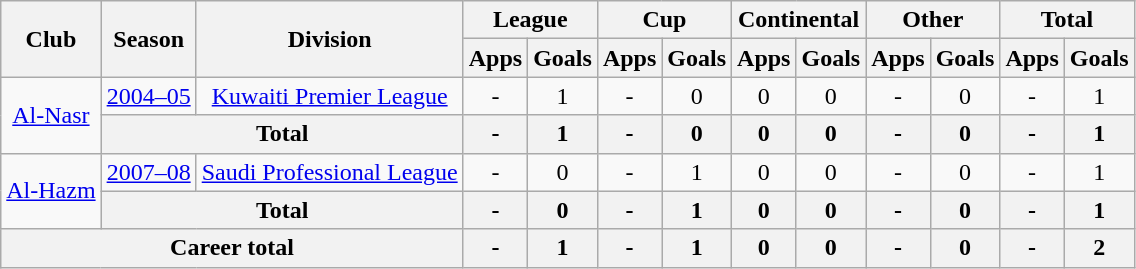<table class="wikitable" style="text-align: center;">
<tr>
<th rowspan="2">Club</th>
<th rowspan="2">Season</th>
<th rowspan="2">Division</th>
<th colspan="2">League</th>
<th colspan="2">Cup</th>
<th colspan="2">Continental</th>
<th colspan="2">Other</th>
<th colspan="2">Total</th>
</tr>
<tr>
<th>Apps</th>
<th>Goals</th>
<th>Apps</th>
<th>Goals</th>
<th>Apps</th>
<th>Goals</th>
<th>Apps</th>
<th>Goals</th>
<th>Apps</th>
<th>Goals</th>
</tr>
<tr>
<td rowspan="2"><a href='#'>Al-Nasr</a></td>
<td><a href='#'>2004–05</a></td>
<td rowspan="1"><a href='#'>Kuwaiti Premier League</a></td>
<td>-</td>
<td>1</td>
<td>-</td>
<td>0</td>
<td>0</td>
<td>0</td>
<td>-</td>
<td>0</td>
<td>-</td>
<td>1</td>
</tr>
<tr>
<th colspan="2">Total</th>
<th>-</th>
<th>1</th>
<th>-</th>
<th>0</th>
<th>0</th>
<th>0</th>
<th>-</th>
<th>0</th>
<th>-</th>
<th>1</th>
</tr>
<tr>
<td rowspan="2"><a href='#'>Al-Hazm</a></td>
<td><a href='#'>2007–08</a></td>
<td rowspan="1"><a href='#'>Saudi Professional League</a></td>
<td>-</td>
<td>0</td>
<td>-</td>
<td>1</td>
<td>0</td>
<td>0</td>
<td>-</td>
<td>0</td>
<td>-</td>
<td>1</td>
</tr>
<tr>
<th colspan="2">Total</th>
<th>-</th>
<th>0</th>
<th>-</th>
<th>1</th>
<th>0</th>
<th>0</th>
<th>-</th>
<th>0</th>
<th>-</th>
<th>1</th>
</tr>
<tr>
<th colspan="3">Career total</th>
<th>-</th>
<th>1</th>
<th>-</th>
<th>1</th>
<th>0</th>
<th>0</th>
<th>-</th>
<th>0</th>
<th>-</th>
<th>2</th>
</tr>
</table>
